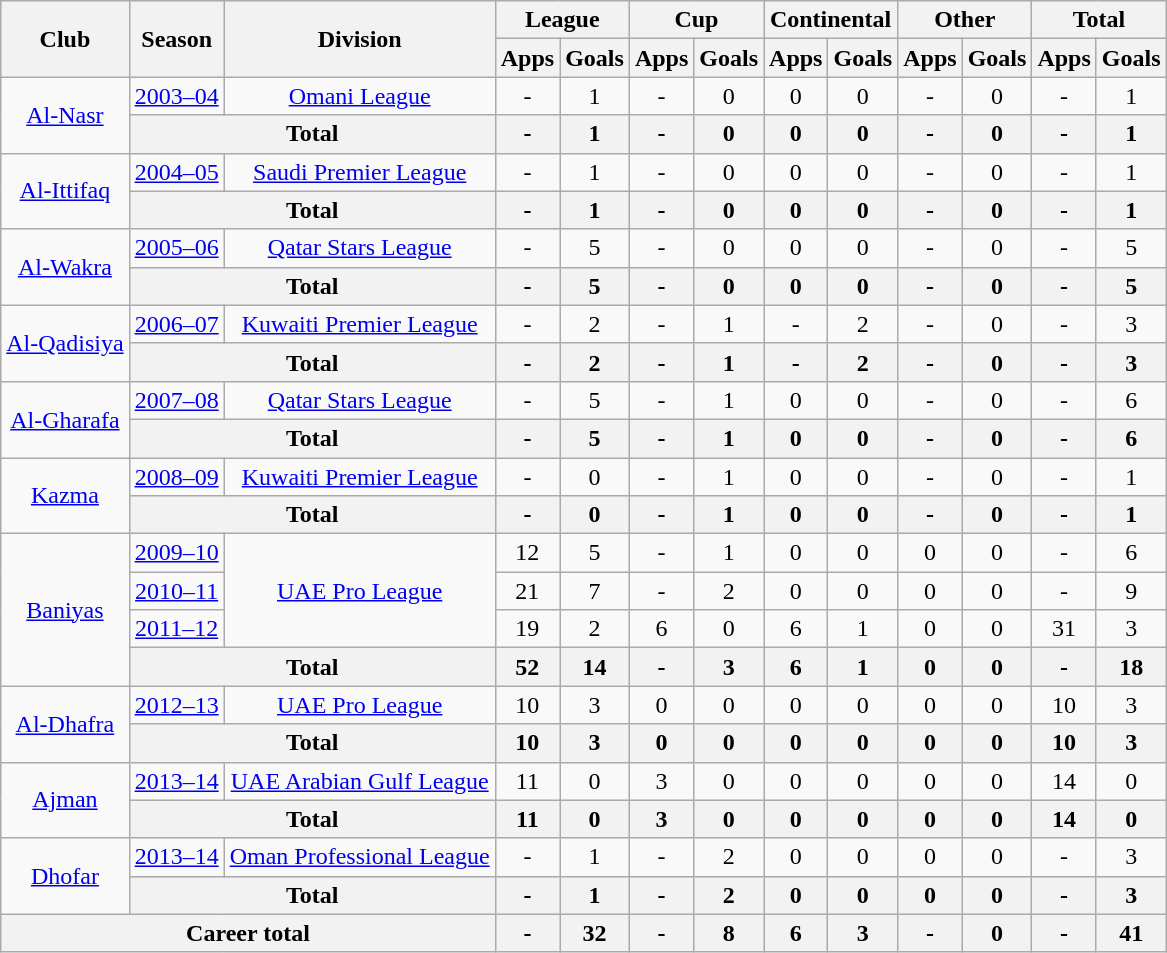<table class="wikitable" style="text-align: center;">
<tr>
<th rowspan="2">Club</th>
<th rowspan="2">Season</th>
<th rowspan="2">Division</th>
<th colspan="2">League</th>
<th colspan="2">Cup</th>
<th colspan="2">Continental</th>
<th colspan="2">Other</th>
<th colspan="2">Total</th>
</tr>
<tr>
<th>Apps</th>
<th>Goals</th>
<th>Apps</th>
<th>Goals</th>
<th>Apps</th>
<th>Goals</th>
<th>Apps</th>
<th>Goals</th>
<th>Apps</th>
<th>Goals</th>
</tr>
<tr>
<td rowspan="2"><a href='#'>Al-Nasr</a></td>
<td><a href='#'>2003–04</a></td>
<td rowspan="1"><a href='#'>Omani League</a></td>
<td>-</td>
<td>1</td>
<td>-</td>
<td>0</td>
<td>0</td>
<td>0</td>
<td>-</td>
<td>0</td>
<td>-</td>
<td>1</td>
</tr>
<tr>
<th colspan="2">Total</th>
<th>-</th>
<th>1</th>
<th>-</th>
<th>0</th>
<th>0</th>
<th>0</th>
<th>-</th>
<th>0</th>
<th>-</th>
<th>1</th>
</tr>
<tr>
<td rowspan="2"><a href='#'>Al-Ittifaq</a></td>
<td><a href='#'>2004–05</a></td>
<td rowspan="1"><a href='#'>Saudi Premier League</a></td>
<td>-</td>
<td>1</td>
<td>-</td>
<td>0</td>
<td>0</td>
<td>0</td>
<td>-</td>
<td>0</td>
<td>-</td>
<td>1</td>
</tr>
<tr>
<th colspan="2">Total</th>
<th>-</th>
<th>1</th>
<th>-</th>
<th>0</th>
<th>0</th>
<th>0</th>
<th>-</th>
<th>0</th>
<th>-</th>
<th>1</th>
</tr>
<tr>
<td rowspan="2"><a href='#'>Al-Wakra</a></td>
<td><a href='#'>2005–06</a></td>
<td rowspan="1"><a href='#'>Qatar Stars League</a></td>
<td>-</td>
<td>5</td>
<td>-</td>
<td>0</td>
<td>0</td>
<td>0</td>
<td>-</td>
<td>0</td>
<td>-</td>
<td>5</td>
</tr>
<tr>
<th colspan="2">Total</th>
<th>-</th>
<th>5</th>
<th>-</th>
<th>0</th>
<th>0</th>
<th>0</th>
<th>-</th>
<th>0</th>
<th>-</th>
<th>5</th>
</tr>
<tr>
<td rowspan="2"><a href='#'>Al-Qadisiya</a></td>
<td><a href='#'>2006–07</a></td>
<td rowspan="1"><a href='#'>Kuwaiti Premier League</a></td>
<td>-</td>
<td>2</td>
<td>-</td>
<td>1</td>
<td>-</td>
<td>2</td>
<td>-</td>
<td>0</td>
<td>-</td>
<td>3</td>
</tr>
<tr>
<th colspan="2">Total</th>
<th>-</th>
<th>2</th>
<th>-</th>
<th>1</th>
<th>-</th>
<th>2</th>
<th>-</th>
<th>0</th>
<th>-</th>
<th>3</th>
</tr>
<tr>
<td rowspan="2"><a href='#'>Al-Gharafa</a></td>
<td><a href='#'>2007–08</a></td>
<td rowspan="1"><a href='#'>Qatar Stars League</a></td>
<td>-</td>
<td>5</td>
<td>-</td>
<td>1</td>
<td>0</td>
<td>0</td>
<td>-</td>
<td>0</td>
<td>-</td>
<td>6</td>
</tr>
<tr>
<th colspan="2">Total</th>
<th>-</th>
<th>5</th>
<th>-</th>
<th>1</th>
<th>0</th>
<th>0</th>
<th>-</th>
<th>0</th>
<th>-</th>
<th>6</th>
</tr>
<tr>
<td rowspan="2"><a href='#'>Kazma</a></td>
<td><a href='#'>2008–09</a></td>
<td rowspan="1"><a href='#'>Kuwaiti Premier League</a></td>
<td>-</td>
<td>0</td>
<td>-</td>
<td>1</td>
<td>0</td>
<td>0</td>
<td>-</td>
<td>0</td>
<td>-</td>
<td>1</td>
</tr>
<tr>
<th colspan="2">Total</th>
<th>-</th>
<th>0</th>
<th>-</th>
<th>1</th>
<th>0</th>
<th>0</th>
<th>-</th>
<th>0</th>
<th>-</th>
<th>1</th>
</tr>
<tr>
<td rowspan="4"><a href='#'>Baniyas</a></td>
<td><a href='#'>2009–10</a></td>
<td rowspan="3"><a href='#'>UAE Pro League</a></td>
<td>12</td>
<td>5</td>
<td>-</td>
<td>1</td>
<td>0</td>
<td>0</td>
<td>0</td>
<td>0</td>
<td>-</td>
<td>6</td>
</tr>
<tr>
<td><a href='#'>2010–11</a></td>
<td>21</td>
<td>7</td>
<td>-</td>
<td>2</td>
<td>0</td>
<td>0</td>
<td>0</td>
<td>0</td>
<td>-</td>
<td>9</td>
</tr>
<tr>
<td><a href='#'>2011–12</a></td>
<td>19</td>
<td>2</td>
<td>6</td>
<td>0</td>
<td>6</td>
<td>1</td>
<td>0</td>
<td>0</td>
<td>31</td>
<td>3</td>
</tr>
<tr>
<th colspan="2">Total</th>
<th>52</th>
<th>14</th>
<th>-</th>
<th>3</th>
<th>6</th>
<th>1</th>
<th>0</th>
<th>0</th>
<th>-</th>
<th>18</th>
</tr>
<tr>
<td rowspan="2"><a href='#'>Al-Dhafra</a></td>
<td><a href='#'>2012–13</a></td>
<td rowspan="1"><a href='#'>UAE Pro League</a></td>
<td>10</td>
<td>3</td>
<td>0</td>
<td>0</td>
<td>0</td>
<td>0</td>
<td>0</td>
<td>0</td>
<td>10</td>
<td>3</td>
</tr>
<tr>
<th colspan="2">Total</th>
<th>10</th>
<th>3</th>
<th>0</th>
<th>0</th>
<th>0</th>
<th>0</th>
<th>0</th>
<th>0</th>
<th>10</th>
<th>3</th>
</tr>
<tr>
<td rowspan="2"><a href='#'>Ajman</a></td>
<td><a href='#'>2013–14</a></td>
<td rowspan="1"><a href='#'>UAE Arabian Gulf League</a></td>
<td>11</td>
<td>0</td>
<td>3</td>
<td>0</td>
<td>0</td>
<td>0</td>
<td>0</td>
<td>0</td>
<td>14</td>
<td>0</td>
</tr>
<tr>
<th colspan="2">Total</th>
<th>11</th>
<th>0</th>
<th>3</th>
<th>0</th>
<th>0</th>
<th>0</th>
<th>0</th>
<th>0</th>
<th>14</th>
<th>0</th>
</tr>
<tr>
<td rowspan="2"><a href='#'>Dhofar</a></td>
<td><a href='#'>2013–14</a></td>
<td rowspan="1"><a href='#'>Oman Professional League</a></td>
<td>-</td>
<td>1</td>
<td>-</td>
<td>2</td>
<td>0</td>
<td>0</td>
<td>0</td>
<td>0</td>
<td>-</td>
<td>3</td>
</tr>
<tr>
<th colspan="2">Total</th>
<th>-</th>
<th>1</th>
<th>-</th>
<th>2</th>
<th>0</th>
<th>0</th>
<th>0</th>
<th>0</th>
<th>-</th>
<th>3</th>
</tr>
<tr>
<th colspan="3">Career total</th>
<th>-</th>
<th>32</th>
<th>-</th>
<th>8</th>
<th>6</th>
<th>3</th>
<th>-</th>
<th>0</th>
<th>-</th>
<th>41</th>
</tr>
</table>
